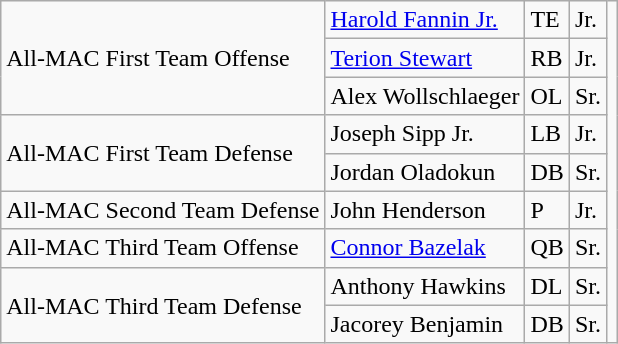<table class="wikitable">
<tr>
<td rowspan=3>All-MAC First Team Offense</td>
<td><a href='#'>Harold Fannin Jr.</a></td>
<td>TE</td>
<td>Jr.</td>
<td rowspan=9></td>
</tr>
<tr>
<td><a href='#'>Terion Stewart</a></td>
<td>RB</td>
<td>Jr.</td>
</tr>
<tr>
<td>Alex Wollschlaeger</td>
<td>OL</td>
<td>Sr.</td>
</tr>
<tr>
<td rowspan=2>All-MAC First Team Defense</td>
<td>Joseph Sipp Jr.</td>
<td>LB</td>
<td>Jr.</td>
</tr>
<tr>
<td>Jordan Oladokun</td>
<td>DB</td>
<td>Sr.</td>
</tr>
<tr>
<td>All-MAC Second Team Defense</td>
<td>John Henderson</td>
<td>P</td>
<td>Jr.</td>
</tr>
<tr>
<td>All-MAC Third Team Offense</td>
<td><a href='#'>Connor Bazelak</a></td>
<td>QB</td>
<td>Sr.</td>
</tr>
<tr>
<td rowspan=2>All-MAC Third Team Defense</td>
<td>Anthony Hawkins</td>
<td>DL</td>
<td>Sr.</td>
</tr>
<tr>
<td>Jacorey Benjamin</td>
<td>DB</td>
<td>Sr.</td>
</tr>
</table>
